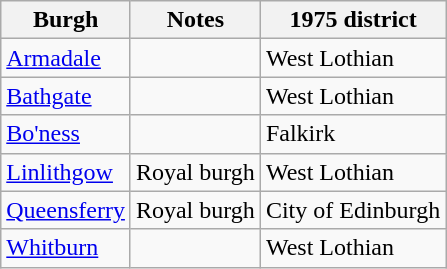<table class="wikitable">
<tr>
<th>Burgh</th>
<th>Notes</th>
<th>1975 district</th>
</tr>
<tr>
<td><a href='#'>Armadale</a></td>
<td></td>
<td>West Lothian</td>
</tr>
<tr>
<td><a href='#'>Bathgate</a></td>
<td></td>
<td>West Lothian</td>
</tr>
<tr>
<td><a href='#'>Bo'ness</a></td>
<td></td>
<td>Falkirk</td>
</tr>
<tr>
<td><a href='#'>Linlithgow</a></td>
<td>Royal burgh</td>
<td>West Lothian</td>
</tr>
<tr>
<td><a href='#'>Queensferry</a></td>
<td>Royal burgh</td>
<td>City of Edinburgh</td>
</tr>
<tr>
<td><a href='#'>Whitburn</a></td>
<td></td>
<td>West Lothian</td>
</tr>
</table>
